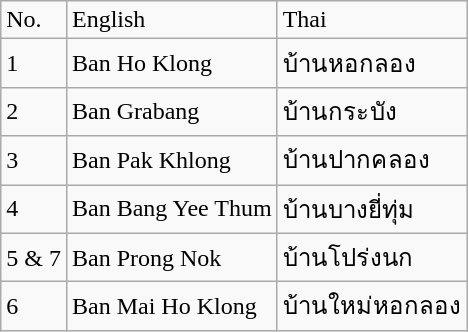<table class="wikitable">
<tr>
<td>No.</td>
<td>English</td>
<td>Thai</td>
</tr>
<tr>
<td>1</td>
<td>Ban Ho Klong</td>
<td>บ้านหอกลอง</td>
</tr>
<tr>
<td>2</td>
<td>Ban Grabang</td>
<td>บ้านกระบัง</td>
</tr>
<tr>
<td>3</td>
<td>Ban Pak Khlong</td>
<td>บ้านปากคลอง</td>
</tr>
<tr>
<td>4</td>
<td>Ban Bang Yee Thum</td>
<td>บ้านบางยี่ทุ่ม</td>
</tr>
<tr>
<td>5 & 7</td>
<td>Ban Prong Nok</td>
<td>บ้านโปร่งนก</td>
</tr>
<tr>
<td>6</td>
<td>Ban Mai Ho Klong</td>
<td>บ้านใหม่หอกลอง</td>
</tr>
</table>
